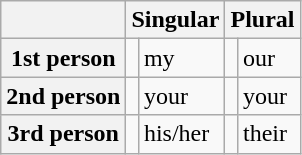<table class="wikitable">
<tr>
<th></th>
<th colspan=2>Singular</th>
<th colspan=2>Plural</th>
</tr>
<tr>
<th>1st person</th>
<td></td>
<td>my</td>
<td></td>
<td>our</td>
</tr>
<tr>
<th>2nd person</th>
<td></td>
<td>your</td>
<td></td>
<td>your</td>
</tr>
<tr>
<th>3rd person</th>
<td></td>
<td>his/her</td>
<td></td>
<td>their</td>
</tr>
</table>
